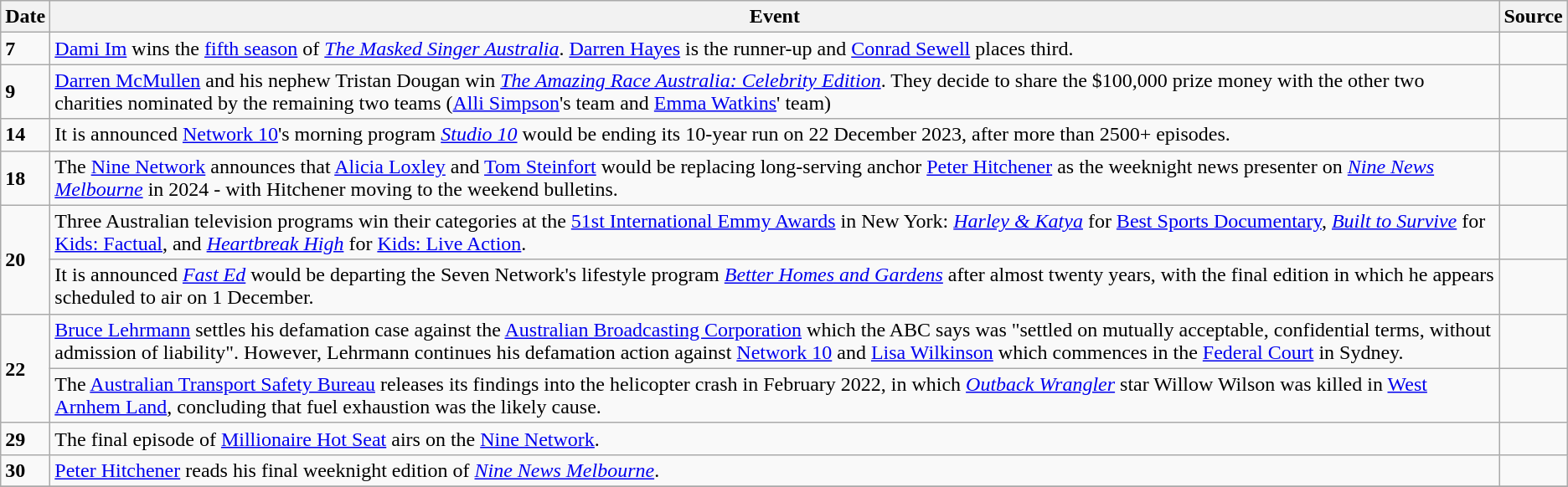<table class="wikitable">
<tr>
<th>Date</th>
<th>Event</th>
<th>Source</th>
</tr>
<tr>
<td><strong>7</strong></td>
<td><a href='#'>Dami Im</a> wins the <a href='#'>fifth season</a> of <em><a href='#'>The Masked Singer Australia</a></em>. <a href='#'>Darren Hayes</a> is the runner-up and <a href='#'>Conrad Sewell</a> places third.</td>
<td></td>
</tr>
<tr>
<td><strong>9</strong></td>
<td><a href='#'>Darren McMullen</a> and his nephew Tristan Dougan win <em><a href='#'>The Amazing Race Australia: Celebrity Edition</a></em>. They decide to share the $100,000 prize money with the other two charities nominated by the remaining two teams (<a href='#'>Alli Simpson</a>'s team and <a href='#'>Emma Watkins</a>' team)</td>
<td></td>
</tr>
<tr>
<td><strong>14</strong></td>
<td>It is announced <a href='#'>Network 10</a>'s morning program <em><a href='#'>Studio 10</a></em> would be ending its 10-year run on 22 December 2023, after more than 2500+ episodes.</td>
<td></td>
</tr>
<tr>
<td><strong>18</strong></td>
<td>The <a href='#'>Nine Network</a> announces that <a href='#'>Alicia Loxley</a> and <a href='#'>Tom Steinfort</a> would be replacing long-serving anchor <a href='#'>Peter Hitchener</a> as the weeknight news presenter on <em><a href='#'>Nine News Melbourne</a></em> in 2024 - with Hitchener moving to the weekend bulletins.</td>
<td></td>
</tr>
<tr>
<td rowspan=2><strong>20</strong></td>
<td>Three Australian television programs win their categories at the <a href='#'>51st International Emmy Awards</a> in New York: <em><a href='#'>Harley & Katya</a></em> for <a href='#'>Best Sports Documentary</a>, <em><a href='#'>Built to Survive</a></em> for <a href='#'>Kids: Factual</a>, and <em><a href='#'>Heartbreak High</a></em> for <a href='#'>Kids: Live Action</a>.</td>
<td></td>
</tr>
<tr>
<td>It is announced <em><a href='#'>Fast Ed</a></em> would be departing the Seven Network's lifestyle program <em><a href='#'>Better Homes and Gardens</a></em> after almost twenty years, with the final edition in which he appears scheduled to air on 1 December.</td>
<td></td>
</tr>
<tr>
<td rowspan=2><strong>22</strong></td>
<td><a href='#'>Bruce Lehrmann</a> settles his defamation case against the <a href='#'>Australian Broadcasting Corporation</a> which the ABC says was "settled on mutually acceptable, confidential terms, without admission of liability". However, Lehrmann continues his defamation action against <a href='#'>Network 10</a> and <a href='#'>Lisa Wilkinson</a> which commences in the <a href='#'>Federal Court</a> in Sydney.</td>
<td></td>
</tr>
<tr>
<td>The <a href='#'>Australian Transport Safety Bureau</a> releases its findings into the helicopter crash in February 2022, in which <em><a href='#'>Outback Wrangler</a></em> star Willow Wilson was killed in <a href='#'>West Arnhem Land</a>, concluding that fuel exhaustion was the likely cause.</td>
<td></td>
</tr>
<tr>
<td><strong>29</strong></td>
<td>The final episode of <a href='#'>Millionaire Hot Seat</a> airs on the <a href='#'>Nine Network</a>.</td>
<td></td>
</tr>
<tr>
<td><strong>30</strong></td>
<td><a href='#'>Peter Hitchener</a> reads his final weeknight edition of <em><a href='#'>Nine News Melbourne</a></em>.</td>
<td></td>
</tr>
<tr>
</tr>
</table>
